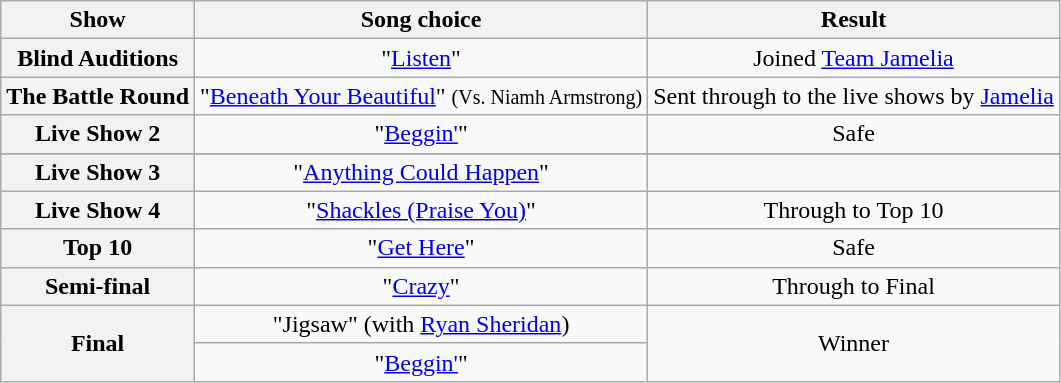<table class="wikitable" style="text-align:center;">
<tr>
<th style="text-align:centre">Show</th>
<th style="text-align:centre">Song choice</th>
<th style="text-align:centre">Result</th>
</tr>
<tr>
<th>Blind Auditions</th>
<td>"<a href='#'>Listen</a>"</td>
<td>Joined <a href='#'>Team Jamelia</a></td>
</tr>
<tr>
<th>The Battle Round</th>
<td>"<a href='#'>Beneath Your Beautiful</a>" <small>(Vs. Niamh Armstrong)</small></td>
<td>Sent through to the live shows by <a href='#'>Jamelia</a></td>
</tr>
<tr>
<th>Live Show 2</th>
<td>"<a href='#'>Beggin'</a>"</td>
<td>Safe</td>
</tr>
<tr>
</tr>
<tr>
<th>Live Show 3</th>
<td>"<a href='#'>Anything Could Happen</a>"</td>
<td></td>
</tr>
<tr>
<th>Live Show 4</th>
<td>"<a href='#'>Shackles (Praise You)</a>"</td>
<td>Through to Top 10</td>
</tr>
<tr>
<th>Top 10</th>
<td>"<a href='#'>Get Here</a>"</td>
<td>Safe</td>
</tr>
<tr>
<th>Semi-final</th>
<td>"<a href='#'>Crazy</a>"</td>
<td>Through to Final</td>
</tr>
<tr>
<th rowspan="2">Final</th>
<td>"Jigsaw" (with <a href='#'>Ryan Sheridan</a>)</td>
<td rowspan="2">Winner</td>
</tr>
<tr>
<td>"<a href='#'>Beggin'</a>"</td>
</tr>
</table>
